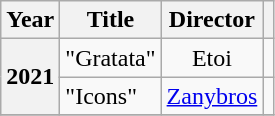<table class="wikitable plainrowheaders">
<tr>
<th scope="col">Year</th>
<th scope="col">Title</th>
<th scope="col">Director</th>
<th scope="col"></th>
</tr>
<tr>
<th rowspan="2" scope="row">2021</th>
<td>"Gratata"</td>
<td style="text-align:center">Etoi</td>
<td style="text-align:center"></td>
</tr>
<tr>
<td>"Icons"</td>
<td style="text-align:center"><a href='#'>Zanybros</a></td>
<td style="text-align:center"></td>
</tr>
<tr>
</tr>
</table>
